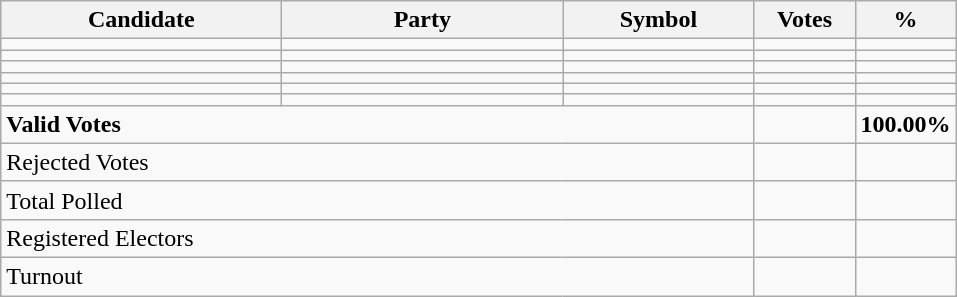<table class="wikitable" border="1" style="text-align:right;">
<tr>
<th align=left width="180">Candidate</th>
<th align=left width="180">Party</th>
<th align=left width="120">Symbol</th>
<th align=left width="60">Votes</th>
<th align=left width="60">%</th>
</tr>
<tr>
<td align=left></td>
<td align=left></td>
<td></td>
<td></td>
<td></td>
</tr>
<tr>
<td align=left></td>
<td align=left></td>
<td></td>
<td></td>
<td></td>
</tr>
<tr>
<td align=left></td>
<td align=left></td>
<td></td>
<td></td>
<td></td>
</tr>
<tr>
<td align=left></td>
<td align=left></td>
<td></td>
<td></td>
<td></td>
</tr>
<tr>
<td align=left></td>
<td align=left></td>
<td></td>
<td></td>
<td></td>
</tr>
<tr>
<td align=left></td>
<td align=left></td>
<td></td>
<td></td>
<td></td>
</tr>
<tr>
<td align=left colspan=3><strong>Valid Votes</strong></td>
<td><strong> </strong></td>
<td><strong>100.00%</strong></td>
</tr>
<tr>
<td align=left colspan=3>Rejected Votes</td>
<td></td>
<td></td>
</tr>
<tr>
<td align=left colspan=3>Total Polled</td>
<td></td>
<td></td>
</tr>
<tr>
<td align=left colspan=3>Registered Electors</td>
<td></td>
<td></td>
</tr>
<tr>
<td align=left colspan=3>Turnout</td>
<td></td>
</tr>
</table>
